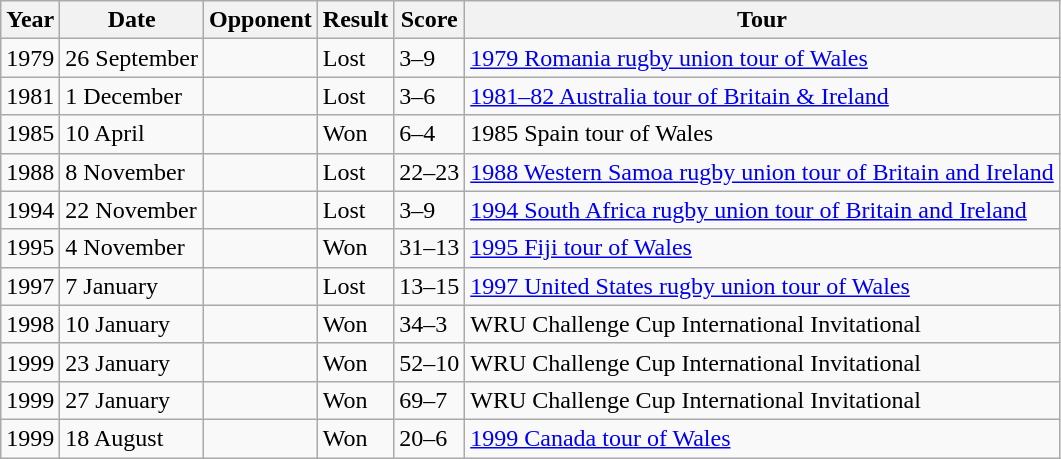<table class="wikitable">
<tr>
<th>Year</th>
<th>Date</th>
<th>Opponent</th>
<th>Result</th>
<th>Score</th>
<th>Tour</th>
</tr>
<tr>
<td>1979</td>
<td>26 September</td>
<td></td>
<td>Lost</td>
<td>3–9</td>
<td><a href='#'>1979 Romania rugby union tour of Wales</a></td>
</tr>
<tr>
<td>1981</td>
<td>1 December</td>
<td></td>
<td>Lost</td>
<td>3–6</td>
<td><a href='#'>1981–82 Australia tour of Britain & Ireland</a></td>
</tr>
<tr>
<td>1985</td>
<td>10 April</td>
<td></td>
<td>Won</td>
<td>6–4</td>
<td>1985 Spain tour of Wales</td>
</tr>
<tr>
<td>1988</td>
<td>8 November</td>
<td></td>
<td>Lost</td>
<td>22–23</td>
<td><a href='#'>1988 Western Samoa rugby union tour of Britain and Ireland</a></td>
</tr>
<tr>
<td>1994</td>
<td>22 November</td>
<td></td>
<td>Lost</td>
<td>3–9</td>
<td><a href='#'>1994 South Africa rugby union tour of Britain and Ireland</a></td>
</tr>
<tr>
<td>1995</td>
<td>4 November</td>
<td></td>
<td>Won</td>
<td>31–13</td>
<td><a href='#'>1995 Fiji tour of Wales</a></td>
</tr>
<tr>
<td>1997</td>
<td>7 January</td>
<td></td>
<td>Lost</td>
<td>13–15</td>
<td><a href='#'>1997 United States rugby union tour of Wales</a></td>
</tr>
<tr>
<td>1998</td>
<td>10 January</td>
<td></td>
<td>Won</td>
<td>34–3</td>
<td>WRU Challenge Cup International Invitational</td>
</tr>
<tr>
<td>1999</td>
<td>23 January</td>
<td></td>
<td>Won</td>
<td>52–10</td>
<td>WRU Challenge Cup International Invitational</td>
</tr>
<tr>
<td>1999</td>
<td>27 January</td>
<td></td>
<td>Won</td>
<td>69–7</td>
<td>WRU Challenge Cup International Invitational</td>
</tr>
<tr>
<td>1999</td>
<td>18 August</td>
<td></td>
<td>Won</td>
<td>20–6</td>
<td><a href='#'>1999 Canada tour of Wales</a></td>
</tr>
</table>
